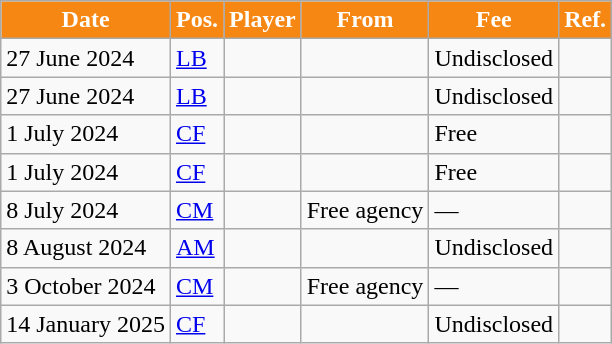<table class="wikitable plainrowheaders sortable">
<tr>
<th style="background:#F68712; color:#FFFFFF;">Date</th>
<th style="background:#F68712; color:#FFFFFF;">Pos.</th>
<th style="background:#F68712; color:#FFFFFF;">Player</th>
<th style="background:#F68712; color:#FFFFFF;">From</th>
<th style="background:#F68712; color:#FFFFFF;">Fee</th>
<th style="background:#F68712; color:#FFFFFF;">Ref.</th>
</tr>
<tr>
<td>27 June 2024</td>
<td><a href='#'>LB</a></td>
<td></td>
<td></td>
<td>Undisclosed</td>
<td></td>
</tr>
<tr>
<td>27 June 2024</td>
<td><a href='#'>LB</a></td>
<td></td>
<td></td>
<td>Undisclosed</td>
<td></td>
</tr>
<tr>
<td>1 July 2024</td>
<td><a href='#'>CF</a></td>
<td></td>
<td></td>
<td>Free</td>
<td></td>
</tr>
<tr>
<td>1 July 2024</td>
<td><a href='#'>CF</a></td>
<td></td>
<td></td>
<td>Free</td>
<td></td>
</tr>
<tr>
<td>8 July 2024</td>
<td><a href='#'>CM</a></td>
<td></td>
<td>Free agency</td>
<td>—</td>
<td></td>
</tr>
<tr>
<td>8 August 2024</td>
<td><a href='#'>AM</a></td>
<td></td>
<td></td>
<td>Undisclosed</td>
<td></td>
</tr>
<tr>
<td>3 October 2024</td>
<td><a href='#'>CM</a></td>
<td></td>
<td>Free agency</td>
<td>—</td>
<td></td>
</tr>
<tr>
<td>14 January 2025</td>
<td><a href='#'>CF</a></td>
<td></td>
<td></td>
<td>Undisclosed</td>
<td></td>
</tr>
</table>
